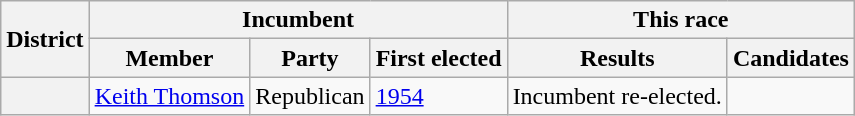<table class=wikitable>
<tr>
<th rowspan=2>District</th>
<th colspan=3>Incumbent</th>
<th colspan=2>This race</th>
</tr>
<tr>
<th>Member</th>
<th>Party</th>
<th>First elected</th>
<th>Results</th>
<th>Candidates</th>
</tr>
<tr>
<th></th>
<td><a href='#'>Keith Thomson</a></td>
<td>Republican</td>
<td><a href='#'>1954</a></td>
<td>Incumbent re-elected.</td>
<td nowrap></td>
</tr>
</table>
